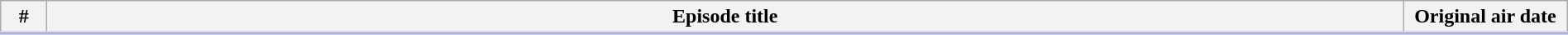<table class="wikitable" style="width:100%; margin:auto; background:#FFF;">
<tr style="border-bottom: 3px solid #CCF">
<th style="width:30px;">#</th>
<th>Episode title</th>
<th style="width:125px;">Original air date</th>
</tr>
<tr>
</tr>
</table>
